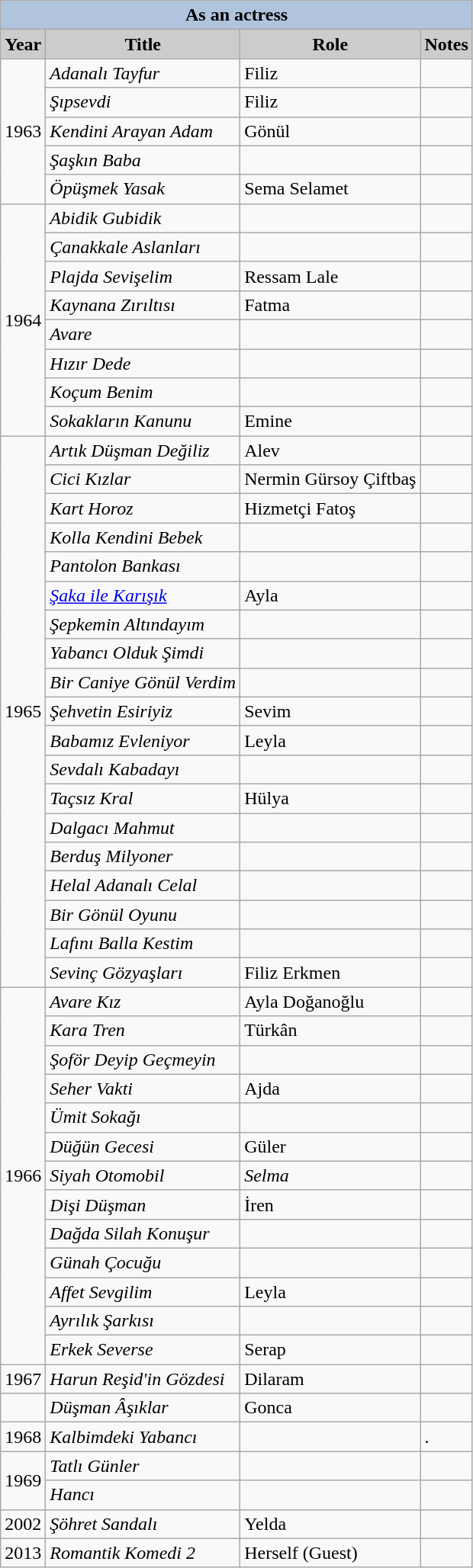<table class="wikitable" | border="2" cellpadding="4" background: #f9f9f9;>
<tr align="center">
<th colspan=4 style="background:#B0C4DE;">As an actress</th>
</tr>
<tr>
<th style="background:#CCCCCC;" rowspan="1">Year</th>
<th style="background:#CCCCCC;" rowspan="1">Title</th>
<th style="background:#CCCCCC;" colspan="1">Role</th>
<th style="background:#CCCCCC;" rowspan="1">Notes</th>
</tr>
<tr>
<td rowspan="5">1963</td>
<td><em>Adanalı Tayfur</em></td>
<td>Filiz</td>
<td></td>
</tr>
<tr>
<td><em>Şıpsevdi</em></td>
<td>Filiz</td>
<td></td>
</tr>
<tr>
<td><em>Kendini Arayan Adam</em></td>
<td>Gönül</td>
<td></td>
</tr>
<tr>
<td><em>Şaşkın Baba</em></td>
<td></td>
<td></td>
</tr>
<tr>
<td><em>Öpüşmek Yasak</em></td>
<td>Sema Selamet</td>
<td></td>
</tr>
<tr>
<td rowspan="8">1964</td>
<td><em>Abidik Gubidik</em></td>
<td></td>
<td></td>
</tr>
<tr>
<td><em>Çanakkale Aslanları</em></td>
<td></td>
<td></td>
</tr>
<tr>
<td><em>Plajda Sevişelim</em></td>
<td>Ressam Lale</td>
<td></td>
</tr>
<tr>
<td><em>Kaynana Zırıltısı</em></td>
<td>Fatma</td>
<td></td>
</tr>
<tr>
<td><em>Avare</em></td>
<td></td>
<td></td>
</tr>
<tr>
<td><em>Hızır Dede</em></td>
<td></td>
<td></td>
</tr>
<tr>
<td><em>Koçum Benim</em></td>
<td></td>
<td></td>
</tr>
<tr>
<td><em>Sokakların Kanunu</em></td>
<td>Emine</td>
<td></td>
</tr>
<tr>
<td rowspan="19">1965</td>
<td><em>Artık Düşman Değiliz</em></td>
<td>Alev</td>
<td></td>
</tr>
<tr>
<td><em>Cici Kızlar</em></td>
<td>Nermin Gürsoy Çiftbaş</td>
<td></td>
</tr>
<tr>
<td><em>Kart Horoz</em></td>
<td>Hizmetçi Fatoş</td>
<td></td>
</tr>
<tr>
<td><em>Kolla Kendini Bebek</em></td>
<td></td>
<td></td>
</tr>
<tr>
<td><em>Pantolon Bankası</em></td>
<td></td>
<td></td>
</tr>
<tr>
<td><em><a href='#'>Şaka ile Karışık</a></em></td>
<td>Ayla</td>
<td></td>
</tr>
<tr>
<td><em>Şepkemin Altındayım</em></td>
<td></td>
<td></td>
</tr>
<tr>
<td><em>Yabancı Olduk Şimdi</em></td>
<td></td>
<td></td>
</tr>
<tr>
<td><em>Bir Caniye Gönül Verdim</em></td>
<td></td>
<td></td>
</tr>
<tr>
<td><em>Şehvetin Esiriyiz</em></td>
<td>Sevim</td>
<td></td>
</tr>
<tr>
<td><em>Babamız Evleniyor</em></td>
<td>Leyla</td>
<td></td>
</tr>
<tr>
<td><em>Sevdalı Kabadayı</em></td>
<td></td>
<td></td>
</tr>
<tr>
<td><em>Taçsız Kral</em></td>
<td>Hülya</td>
<td></td>
</tr>
<tr>
<td><em>Dalgacı Mahmut</em></td>
<td></td>
<td></td>
</tr>
<tr>
<td><em>Berduş Milyoner</em></td>
<td></td>
<td></td>
</tr>
<tr>
<td><em>Helal Adanalı Celal</em></td>
<td></td>
<td></td>
</tr>
<tr>
<td><em>Bir Gönül Oyunu</em></td>
<td></td>
<td></td>
</tr>
<tr>
<td><em>Lafını Balla Kestim</em></td>
<td></td>
<td></td>
</tr>
<tr>
<td><em>Sevinç Gözyaşları</em></td>
<td>Filiz Erkmen</td>
<td></td>
</tr>
<tr>
<td rowspan="13">1966</td>
<td><em>Avare Kız</em></td>
<td>Ayla Doğanoğlu</td>
<td></td>
</tr>
<tr>
<td><em>Kara Tren</em></td>
<td>Türkân</td>
<td></td>
</tr>
<tr>
<td><em>Şoför Deyip Geçmeyin</em></td>
<td></td>
<td></td>
</tr>
<tr>
<td><em>Seher Vakti</em></td>
<td>Ajda</td>
<td></td>
</tr>
<tr>
<td><em>Ümit Sokağı</em></td>
<td></td>
<td></td>
</tr>
<tr>
<td><em>Düğün Gecesi</em></td>
<td>Güler</td>
<td></td>
</tr>
<tr>
<td><em>Siyah Otomobil</em></td>
<td><em>Selma</em></td>
<td></td>
</tr>
<tr>
<td><em>Dişi Düşman</em></td>
<td>İren</td>
<td></td>
</tr>
<tr>
<td><em>Dağda Silah Konuşur</em></td>
<td></td>
<td></td>
</tr>
<tr>
<td><em>Günah Çocuğu</em></td>
<td></td>
<td></td>
</tr>
<tr>
<td><em>Affet Sevgilim</em></td>
<td>Leyla</td>
<td></td>
</tr>
<tr>
<td><em>Ayrılık Şarkısı</em></td>
<td></td>
<td></td>
</tr>
<tr>
<td><em>Erkek Severse</em></td>
<td>Serap</td>
<td></td>
</tr>
<tr>
<td>1967</td>
<td><em>Harun Reşid'in Gözdesi</em></td>
<td>Dilaram</td>
<td></td>
</tr>
<tr>
<td></td>
<td><em>Düşman Âşıklar</em></td>
<td>Gonca</td>
<td></td>
</tr>
<tr>
<td>1968</td>
<td><em>Kalbimdeki Yabancı</em></td>
<td></td>
<td>.</td>
</tr>
<tr>
<td rowspan="2">1969</td>
<td><em>Tatlı Günler</em></td>
<td></td>
<td></td>
</tr>
<tr>
<td><em>Hancı</em></td>
<td></td>
<td></td>
</tr>
<tr>
<td>2002</td>
<td><em>Şöhret Sandalı</em></td>
<td>Yelda</td>
<td></td>
</tr>
<tr>
<td>2013</td>
<td><em>Romantik Komedi 2</em></td>
<td>Herself (Guest)</td>
<td></td>
</tr>
</table>
